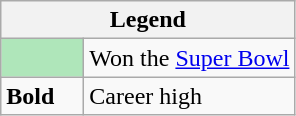<table class="wikitable mw-collapsible mw-collapsed">
<tr>
<th colspan="2">Legend</th>
</tr>
<tr>
<td style="background:#afe6ba; width:3em;"></td>
<td>Won the <a href='#'>Super Bowl</a></td>
</tr>
<tr>
<td><strong>Bold</strong></td>
<td>Career high</td>
</tr>
</table>
